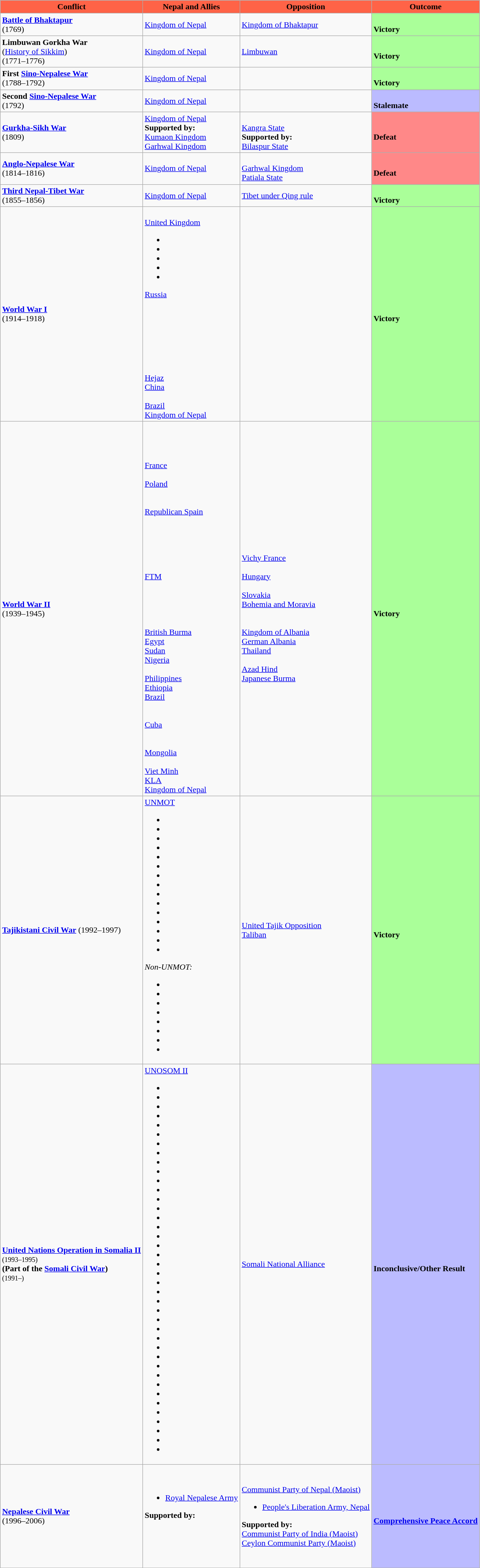<table class="wikitable">
<tr>
<th style="background:#FF6347"><span>Conflict</span></th>
<th style="background:#FF6347"><span>Nepal and Allies</span></th>
<th style="background:#FF6347"><span>Opposition</span></th>
<th style="background:#FF6347"><span>Outcome</span></th>
</tr>
<tr>
<td><strong><a href='#'>Battle of Bhaktapur</a></strong><br>(1769)</td>
<td><a href='#'>Kingdom of Nepal</a></td>
<td><a href='#'>Kingdom of Bhaktapur</a></td>
<td style="background:#AF9"><br><strong>Victory</strong></td>
</tr>
<tr>
<td><strong>Limbuwan Gorkha War</strong><br>(<a href='#'>History of Sikkim</a>)<br>(1771–1776)</td>
<td><a href='#'>Kingdom of Nepal</a></td>
<td><a href='#'>Limbuwan</a></td>
<td style="background:#AF9"><br><strong>Victory</strong></td>
</tr>
<tr>
<td><strong>First <a href='#'>Sino-Nepalese War</a></strong><br>(1788–1792)</td>
<td><a href='#'>Kingdom of Nepal</a></td>
<td></td>
<td style="background:#AF9"><br><strong>Victory</strong></td>
</tr>
<tr>
<td><strong>Second <a href='#'>Sino-Nepalese War</a></strong><br>(1792)</td>
<td><a href='#'>Kingdom of Nepal</a></td>
<td></td>
<td style="background:#BBF"><br><strong>Stalemate </strong></td>
</tr>
<tr>
<td><strong><a href='#'>Gurkha-Sikh War</a></strong><br>(1809)</td>
<td> <a href='#'>Kingdom of Nepal</a><br><strong>Supported by:</strong><br> <a href='#'>Kumaon Kingdom</a><br> <a href='#'>Garhwal Kingdom</a></td>
<td><br> <a href='#'>Kangra State</a><br><strong>Supported by:</strong><br> <a href='#'>Bilaspur State</a></td>
<td style="background:#F88"><br><strong>Defeat</strong></td>
</tr>
<tr>
<td><strong><a href='#'>Anglo-Nepalese War</a></strong><br>(1814–1816)</td>
<td> <a href='#'>Kingdom of Nepal</a></td>
<td><br> <a href='#'>Garhwal Kingdom</a><br> <a href='#'>Patiala State</a><br></td>
<td style="background:#F88"><br><strong>Defeat</strong></td>
</tr>
<tr>
<td><strong><a href='#'>Third Nepal-Tibet War</a></strong><br>(1855–1856)</td>
<td> <a href='#'>Kingdom of Nepal</a></td>
<td><a href='#'>Tibet under Qing rule</a></td>
<td style="background:#AF9"><br><strong>Victory</strong></td>
</tr>
<tr>
<td><strong><a href='#'>World War I</a></strong><br>(1914–1918)</td>
<td><br> <a href='#'>United Kingdom</a><br><ul><li></li><li></li><li></li><li></li><li></li></ul> <a href='#'>Russia</a><br><br><br><br><br><br><br><br><br> <a href='#'>Hejaz</a><br> <a href='#'>China</a><br><br> <a href='#'>Brazil</a><br> <a href='#'>Kingdom of Nepal</a></td>
<td><br><br><br></td>
<td style="background:#AF9"><br><strong>Victory</strong></td>
</tr>
<tr>
<td><strong><a href='#'>World War II</a></strong><br>(1939–1945)</td>
<td><br><br><br><br> <a href='#'>France</a><br><br> <a href='#'>Poland</a><br><br><br> <a href='#'>Republican Spain</a><br><br><br><br><br><br><br> <a href='#'>FTM</a><br><br><br><br><br><br> <a href='#'>British Burma</a><br> <a href='#'>Egypt</a><br> <a href='#'>Sudan</a><br> <a href='#'>Nigeria</a><br><br> <a href='#'>Philippines</a><br> <a href='#'>Ethiopia</a><br> <a href='#'>Brazil</a><br><br><br> <a href='#'>Cuba</a><br><br><br> <a href='#'>Mongolia</a><br><br> <a href='#'>Viet Minh</a><br> <a href='#'>KLA</a><br> <a href='#'>Kingdom of Nepal</a></td>
<td><br><br><br> <a href='#'>Vichy France</a><br><br> <a href='#'>Hungary</a><br><br> <a href='#'>Slovakia</a><br> <a href='#'>Bohemia and Moravia</a><br><br><br> <a href='#'>Kingdom of Albania</a><br> <a href='#'>German Albania</a><br> <a href='#'>Thailand</a><br><br> <a href='#'>Azad Hind</a><br> <a href='#'>Japanese Burma</a><br><br></td>
<td style="background:#AF9"><br><strong>Victory</strong></td>
</tr>
<tr>
<td><strong><a href='#'>Tajikistani Civil War</a></strong> (1992–1997)</td>
<td> <a href='#'>UNMOT</a><br><ul><li></li><li></li><li></li><li></li><li></li><li></li><li></li><li></li><li></li><li></li><li></li><li></li><li></li><li></li><li></li></ul><em>Non-UNMOT:</em><ul><li></li><li></li><li></li><li></li><li></li><li></li><li></li><li></li></ul></td>
<td> <a href='#'>United Tajik Opposition</a><br> <a href='#'>Taliban</a></td>
<td style="background:#AF9"><br><strong>Victory</strong></td>
</tr>
<tr>
<td><strong><a href='#'>United Nations Operation in Somalia II</a></strong><br><small>(1993–1995)</small><br><strong>(Part of the <a href='#'>Somali Civil War</a>)</strong><br><small>(1991–)</small></td>
<td> <a href='#'>UNOSOM II</a><br><ul><li></li><li></li><li></li><li></li><li></li><li></li><li></li><li></li><li></li><li></li><li></li><li></li><li></li><li></li><li></li><li></li><li></li><li></li><li></li><li></li><li></li><li></li><li></li><li></li><li></li><li></li><li></li><li></li><li></li><li></li><li></li><li></li><li></li><li></li><li></li><li></li><li></li><li></li><li></li><li></li></ul></td>
<td> <a href='#'>Somali National Alliance</a></td>
<td style="background:#BBF"><br><strong>Inconclusive/Other Result</strong></td>
</tr>
<tr>
<td><strong><a href='#'>Nepalese Civil War</a></strong><br>(1996–2006)</td>
<td><br> <br><ul><li><a href='#'>Royal Nepalese Army</a></li></ul><strong>Supported by:</strong><br><br><br><br><br><br></td>
<td> <a href='#'>Communist Party of Nepal (Maoist)</a><br><ul><li><a href='#'>People's Liberation Army, Nepal</a></li></ul><strong>Supported by:</strong><br> <a href='#'>Communist Party of India (Maoist)</a><br> <a href='#'>Ceylon Communist Party (Maoist)</a></td>
<td style="background:#BBF"><br><strong><a href='#'>Comprehensive Peace Accord</a></strong></td>
</tr>
</table>
